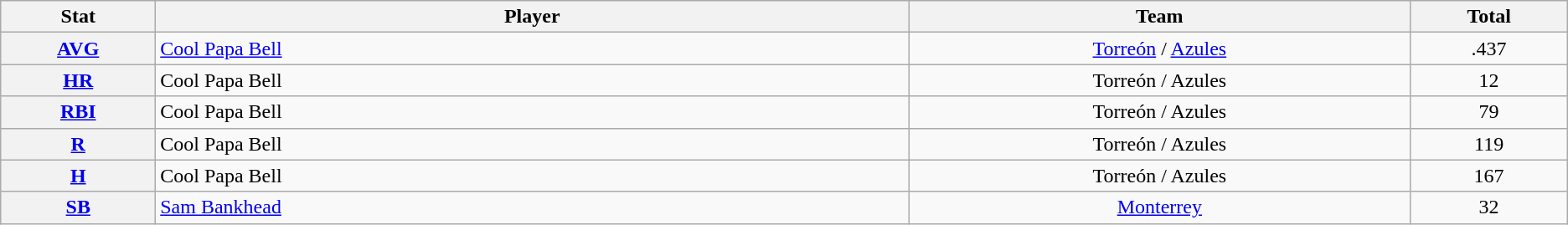<table class="wikitable" style="text-align:center;">
<tr>
<th scope="col" width="3%">Stat</th>
<th scope="col" width="15%">Player</th>
<th scope="col" width="10%">Team</th>
<th scope="col" width="3%">Total</th>
</tr>
<tr>
<th scope="row" style="text-align:center;"><a href='#'>AVG</a></th>
<td align=left> <a href='#'>Cool Papa Bell</a></td>
<td><a href='#'>Torreón</a> / <a href='#'>Azules</a></td>
<td>.437</td>
</tr>
<tr>
<th scope="row" style="text-align:center;"><a href='#'>HR</a></th>
<td align=left> Cool Papa Bell</td>
<td>Torreón / Azules</td>
<td>12</td>
</tr>
<tr>
<th scope="row" style="text-align:center;"><a href='#'>RBI</a></th>
<td align=left> Cool Papa Bell</td>
<td>Torreón / Azules</td>
<td>79</td>
</tr>
<tr>
<th scope="row" style="text-align:center;"><a href='#'>R</a></th>
<td align=left> Cool Papa Bell</td>
<td>Torreón / Azules</td>
<td>119</td>
</tr>
<tr>
<th scope="row" style="text-align:center;"><a href='#'>H</a></th>
<td align=left> Cool Papa Bell</td>
<td>Torreón / Azules</td>
<td>167</td>
</tr>
<tr>
<th scope="row" style="text-align:center;"><a href='#'>SB</a></th>
<td align=left> <a href='#'>Sam Bankhead</a></td>
<td><a href='#'>Monterrey</a></td>
<td>32</td>
</tr>
</table>
